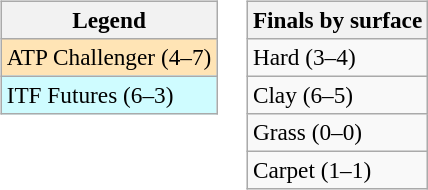<table>
<tr valign=top>
<td><br><table class=wikitable style=font-size:97%>
<tr>
<th>Legend</th>
</tr>
<tr bgcolor=moccasin>
<td>ATP Challenger (4–7)</td>
</tr>
<tr bgcolor=cffcff>
<td>ITF Futures (6–3)</td>
</tr>
</table>
</td>
<td><br><table class=wikitable style=font-size:97%>
<tr>
<th>Finals by surface</th>
</tr>
<tr>
<td>Hard (3–4)</td>
</tr>
<tr>
<td>Clay (6–5)</td>
</tr>
<tr>
<td>Grass (0–0)</td>
</tr>
<tr>
<td>Carpet (1–1)</td>
</tr>
</table>
</td>
</tr>
</table>
